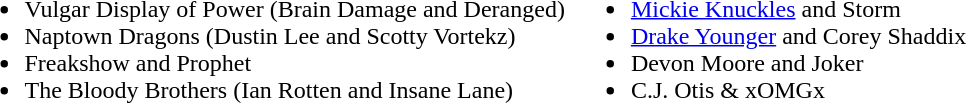<table>
<tr>
<td valign=top><br><ul><li>Vulgar Display of Power (Brain Damage and Deranged)</li><li>Naptown Dragons (Dustin Lee and Scotty Vortekz)</li><li>Freakshow and Prophet</li><li>The Bloody Brothers (Ian Rotten and Insane Lane)</li></ul></td>
<td valign=top><br><ul><li><a href='#'>Mickie Knuckles</a> and Storm</li><li><a href='#'>Drake Younger</a> and Corey Shaddix</li><li>Devon Moore and Joker</li><li>C.J. Otis & xOMGx</li></ul></td>
</tr>
</table>
